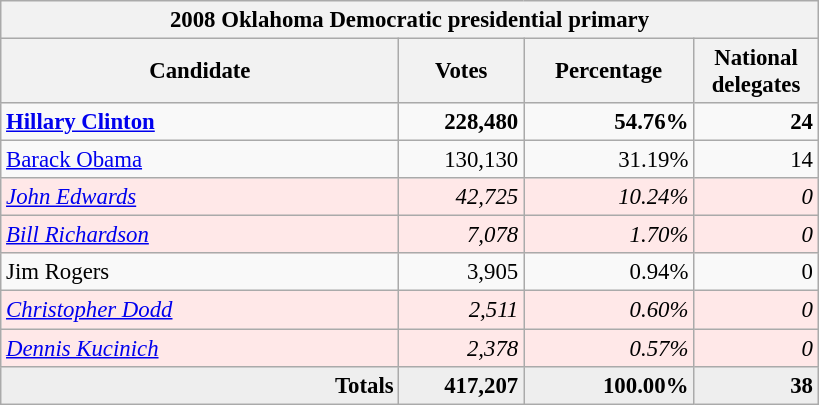<table class="wikitable" style="font-size: 95%; text-align:right;">
<tr>
<th colspan="4">2008 Oklahoma Democratic presidential primary</th>
</tr>
<tr>
<th style="width: 17em">Candidate</th>
<th style="width: 5em">Votes</th>
<th style="width: 7em">Percentage</th>
<th style="width: 5em">National delegates</th>
</tr>
<tr>
<td align="left"><strong><a href='#'>Hillary Clinton</a></strong></td>
<td><strong>228,480</strong></td>
<td><strong>54.76%</strong></td>
<td><strong>24</strong></td>
</tr>
<tr>
<td align="left"><a href='#'>Barack Obama</a></td>
<td>130,130</td>
<td>31.19%</td>
<td>14</td>
</tr>
<tr bgcolor=#FFE8E8>
<td align="left"><em><a href='#'>John Edwards</a></em></td>
<td><em>42,725</em></td>
<td><em>10.24%</em></td>
<td><em>0</em></td>
</tr>
<tr bgcolor=#FFE8E8>
<td align="left"><em><a href='#'>Bill Richardson</a></em></td>
<td><em>7,078</em></td>
<td><em>1.70%</em></td>
<td><em>0</em></td>
</tr>
<tr>
<td align="left">Jim Rogers</td>
<td>3,905</td>
<td>0.94%</td>
<td>0</td>
</tr>
<tr bgcolor=#FFE8E8>
<td align="left"><em><a href='#'>Christopher Dodd</a></em></td>
<td><em>2,511</em></td>
<td><em>0.60%</em></td>
<td><em>0</em></td>
</tr>
<tr bgcolor=#FFE8E8>
<td align="left"><em><a href='#'>Dennis Kucinich</a></em></td>
<td><em>2,378</em></td>
<td><em>0.57%</em></td>
<td><em>0</em></td>
</tr>
<tr bgcolor="#EEEEEE" style="margin-right:0.5em">
<td><strong>Totals</strong></td>
<td><strong>417,207</strong></td>
<td><strong>100.00%</strong></td>
<td><strong>38</strong></td>
</tr>
</table>
